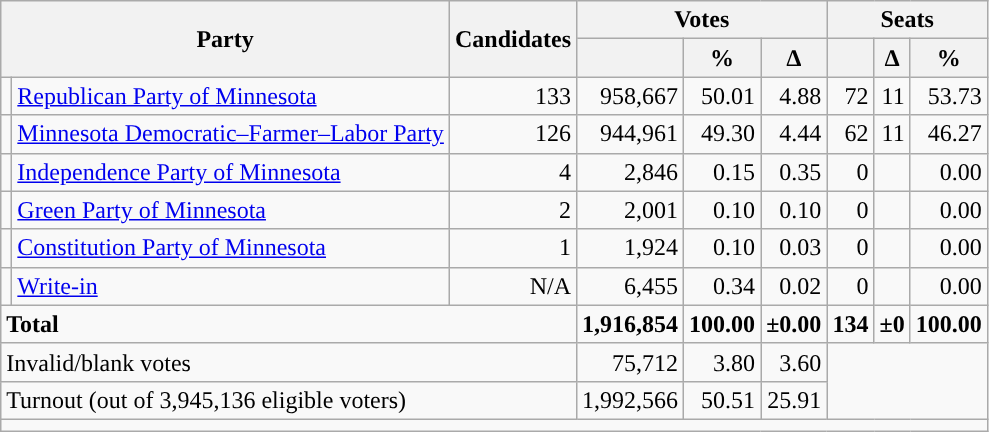<table class="wikitable">
<tr>
<th rowspan="2" colspan="2">Party</th>
<th rowspan="2">Candidates</th>
<th colspan="3">Votes</th>
<th colspan="3">Seats</th>
</tr>
<tr>
<th></th>
<th>%</th>
<th>∆</th>
<th></th>
<th>∆</th>
<th>%</th>
</tr>
<tr>
<td style="background-color:"></td>
<td><a href='#'>Republican Party of Minnesota</a></td>
<td align="right">133</td>
<td align="right">958,667</td>
<td align="right">50.01</td>
<td align="right">4.88</td>
<td align="right">72</td>
<td align="right">11</td>
<td align="right">53.73</td>
</tr>
<tr>
<td style="background-color:"></td>
<td><a href='#'>Minnesota Democratic–Farmer–Labor Party</a></td>
<td align="right">126</td>
<td align="right">944,961</td>
<td align="right">49.30</td>
<td align="right">4.44</td>
<td align="right">62</td>
<td align="right">11</td>
<td align="right">46.27</td>
</tr>
<tr>
<td style="background-color:"></td>
<td><a href='#'>Independence Party of Minnesota</a></td>
<td align="right">4</td>
<td align="right">2,846</td>
<td align="right">0.15</td>
<td align="right">0.35</td>
<td align="right">0</td>
<td align="right"></td>
<td align="right">0.00</td>
</tr>
<tr>
<td style="background-color:"></td>
<td><a href='#'>Green Party of Minnesota</a></td>
<td align="right">2</td>
<td align="right">2,001</td>
<td align="right">0.10</td>
<td align="right">0.10</td>
<td align="right">0</td>
<td align="right"></td>
<td align="right">0.00</td>
</tr>
<tr>
<td style="background-color:"></td>
<td><a href='#'>Constitution Party of Minnesota</a></td>
<td align="right">1</td>
<td align="right">1,924</td>
<td align="right">0.10</td>
<td align="right">0.03</td>
<td align="right">0</td>
<td align="right"></td>
<td align="right">0.00</td>
</tr>
<tr>
<td style="background-color:"></td>
<td><a href='#'>Write-in</a></td>
<td align="right">N/A</td>
<td align="right">6,455</td>
<td align="right">0.34</td>
<td align="right">0.02</td>
<td align="right">0</td>
<td align="right"></td>
<td align="right">0.00</td>
</tr>
<tr>
<td colspan="3" align="left"><strong>Total</strong></td>
<td align="right"><strong>1,916,854</strong></td>
<td align="right"><strong>100.00</strong></td>
<td align="right"><strong>±0.00</strong></td>
<td align="right"><strong>134</strong></td>
<td align="right"><strong>±0</strong></td>
<td align="right"><strong>100.00</strong></td>
</tr>
<tr>
<td colspan="3" align="left">Invalid/blank votes</td>
<td colspan="1" align="right">75,712</td>
<td colspan="1" align="right">3.80</td>
<td colspan="1" align="right">3.60</td>
<td rowspan="2" colspan="3"></td>
</tr>
<tr>
<td colspan="3" align="left">Turnout (out of 3,945,136 eligible voters)</td>
<td colspan="1" align="right">1,992,566</td>
<td colspan="1" align="right">50.51</td>
<td colspan="1" align="right">25.91</td>
</tr>
<tr>
<td colspan="9"></td>
</tr>
</table>
